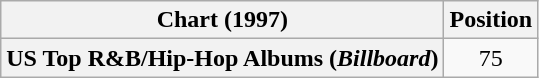<table class="wikitable plainrowheaders" style="text-align:center">
<tr>
<th scope="col">Chart (1997)</th>
<th scope="col">Position</th>
</tr>
<tr>
<th scope="row">US Top R&B/Hip-Hop Albums (<em>Billboard</em>)</th>
<td>75</td>
</tr>
</table>
